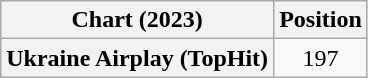<table class="wikitable plainrowheaders" style="text-align:center;">
<tr>
<th scope="col">Chart (2023)</th>
<th scope="col">Position</th>
</tr>
<tr>
<th scope="row">Ukraine Airplay (TopHit)</th>
<td>197</td>
</tr>
</table>
